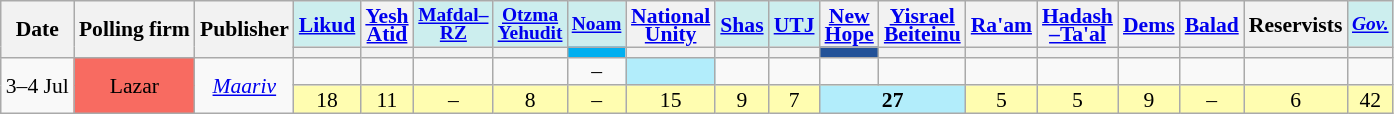<table class="wikitable sortable" style=text-align:center;font-size:90%;line-height:12px>
<tr>
<th rowspan=2>Date</th>
<th rowspan=2>Polling firm</th>
<th rowspan=2>Publisher</th>
<th style=background:#cee><a href='#'>Likud</a></th>
<th><a href='#'>Yesh<br>Atid</a></th>
<th style=background:#cee;font-size:90%><a href='#'>Mafdal–<br>RZ</a></th>
<th style=background:#cee;font-size:90%><a href='#'>Otzma<br>Yehudit</a></th>
<th style=background:#cee;font-size:90%><a href='#'>Noam</a></th>
<th><a href='#'>National<br>Unity</a></th>
<th style=background:#cee><a href='#'>Shas</a></th>
<th style=background:#cee><a href='#'>UTJ</a></th>
<th><a href='#'>New<br>Hope</a></th>
<th><a href='#'>Yisrael<br>Beiteinu</a></th>
<th><a href='#'>Ra'am</a></th>
<th><a href='#'>Hadash<br>–Ta'al</a></th>
<th><a href='#'>Dems</a></th>
<th><a href='#'>Balad</a></th>
<th>Reservists</th>
<th style=background:#cee;font-size:90%><a href='#'><em>Gov.</em></a></th>
</tr>
<tr>
<th style=background:></th>
<th style=background:></th>
<th style=background:></th>
<th style=background:></th>
<th style=background:#01AFF0></th>
<th style=background:></th>
<th style=background:></th>
<th style=background:></th>
<th style=background:#235298></th>
<th style=background:></th>
<th style=background:></th>
<th style=background:></th>
<th style=background:></th>
<th style=background:></th>
<th style=background:></th>
<th style=background:></th>
</tr>
<tr>
<td rowspan=2 data-sort-value=2024-07-04>3–4 Jul</td>
<td rowspan=2 style=background:#F86B61>Lazar</td>
<td rowspan=2><em><a href='#'>Maariv</a></em></td>
<td></td>
<td></td>
<td></td>
<td></td>
<td>–					</td>
<td style=background:#B2EDFB></td>
<td></td>
<td></td>
<td></td>
<td></td>
<td></td>
<td></td>
<td></td>
<td></td>
<td>			</td>
<td></td>
</tr>
<tr style=background:#fffdb0>
<td>18					</td>
<td>11					</td>
<td>–					</td>
<td>8					</td>
<td>–					</td>
<td>15					</td>
<td>9					</td>
<td>7					</td>
<td colspan=2 style=background:#B2EDFB><strong>27</strong>	</td>
<td>5					</td>
<td>5					</td>
<td>9					</td>
<td>–					</td>
<td>6					</td>
<td>42					</td>
</tr>
</table>
